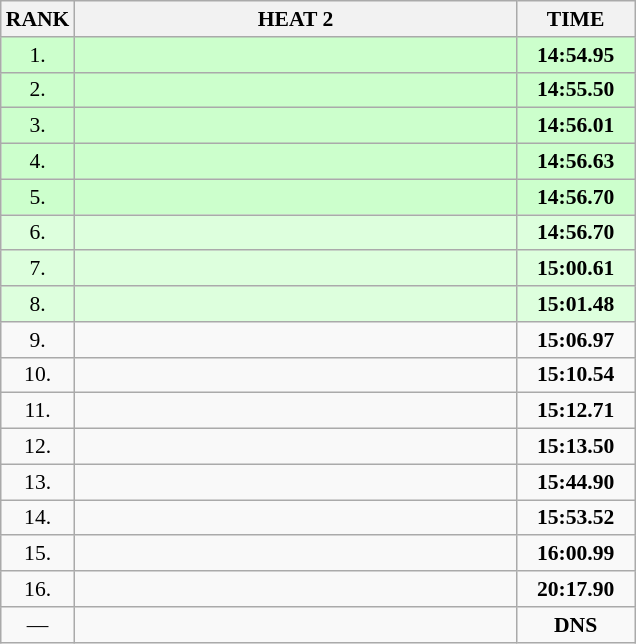<table class="wikitable" style="border-collapse: collapse; font-size: 90%;">
<tr>
<th>RANK</th>
<th style="width: 20em">HEAT 2</th>
<th style="width: 5em">TIME</th>
</tr>
<tr style="background:#ccffcc;">
<td align="center">1.</td>
<td></td>
<td align="center"><strong>14:54.95</strong></td>
</tr>
<tr style="background:#ccffcc;">
<td align="center">2.</td>
<td></td>
<td align="center"><strong>14:55.50</strong></td>
</tr>
<tr style="background:#ccffcc;">
<td align="center">3.</td>
<td></td>
<td align="center"><strong>14:56.01</strong></td>
</tr>
<tr style="background:#ccffcc;">
<td align="center">4.</td>
<td></td>
<td align="center"><strong>14:56.63</strong></td>
</tr>
<tr style="background:#ccffcc;">
<td align="center">5.</td>
<td></td>
<td align="center"><strong>14:56.70</strong></td>
</tr>
<tr style="background:#ddffdd;">
<td align="center">6.</td>
<td></td>
<td align="center"><strong>14:56.70</strong></td>
</tr>
<tr style="background:#ddffdd;">
<td align="center">7.</td>
<td></td>
<td align="center"><strong>15:00.61</strong></td>
</tr>
<tr style="background:#ddffdd;">
<td align="center">8.</td>
<td></td>
<td align="center"><strong>15:01.48</strong></td>
</tr>
<tr>
<td align="center">9.</td>
<td></td>
<td align="center"><strong>15:06.97</strong></td>
</tr>
<tr>
<td align="center">10.</td>
<td></td>
<td align="center"><strong>15:10.54</strong></td>
</tr>
<tr>
<td align="center">11.</td>
<td></td>
<td align="center"><strong>15:12.71</strong></td>
</tr>
<tr>
<td align="center">12.</td>
<td></td>
<td align="center"><strong>15:13.50</strong></td>
</tr>
<tr>
<td align="center">13.</td>
<td></td>
<td align="center"><strong>15:44.90</strong></td>
</tr>
<tr>
<td align="center">14.</td>
<td></td>
<td align="center"><strong>15:53.52</strong></td>
</tr>
<tr>
<td align="center">15.</td>
<td></td>
<td align="center"><strong>16:00.99</strong></td>
</tr>
<tr>
<td align="center">16.</td>
<td></td>
<td align="center"><strong>20:17.90</strong></td>
</tr>
<tr>
<td align="center">—</td>
<td></td>
<td align="center"><strong>DNS</strong></td>
</tr>
</table>
